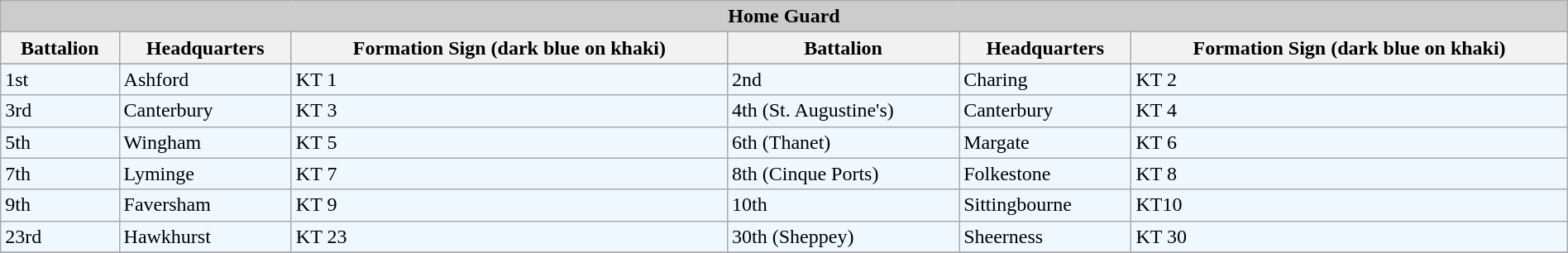<table class="wikitable" style="width:100%;">
<tr>
<th colspan="6" style="background:#ccc;">Home Guard</th>
</tr>
<tr>
<th>Battalion</th>
<th>Headquarters</th>
<th>Formation Sign (dark blue on khaki)</th>
<th>Battalion</th>
<th>Headquarters</th>
<th>Formation Sign (dark blue on khaki)</th>
</tr>
<tr>
</tr>
<tr style="background:#f0f8ff;">
<td>1st</td>
<td>Ashford</td>
<td>KT 1</td>
<td>2nd</td>
<td>Charing</td>
<td>KT 2</td>
</tr>
<tr style="background:#f0f8ff;">
<td>3rd</td>
<td>Canterbury</td>
<td>KT 3</td>
<td>4th (St. Augustine's)</td>
<td>Canterbury</td>
<td>KT 4</td>
</tr>
<tr style="background:#f0f8ff;">
<td>5th</td>
<td>Wingham</td>
<td>KT 5</td>
<td>6th (Thanet)</td>
<td>Margate</td>
<td>KT 6</td>
</tr>
<tr style="background:#f0f8ff;">
<td>7th</td>
<td>Lyminge</td>
<td>KT 7</td>
<td>8th (Cinque Ports)</td>
<td>Folkestone</td>
<td>KT 8</td>
</tr>
<tr style="background:#f0f8ff;">
<td>9th</td>
<td>Faversham</td>
<td>KT 9</td>
<td>10th</td>
<td>Sittingbourne</td>
<td>KT10</td>
</tr>
<tr style="background:#f0f8ff;">
<td>23rd</td>
<td>Hawkhurst</td>
<td>KT 23</td>
<td>30th (Sheppey)</td>
<td>Sheerness</td>
<td>KT 30</td>
</tr>
<tr>
</tr>
</table>
